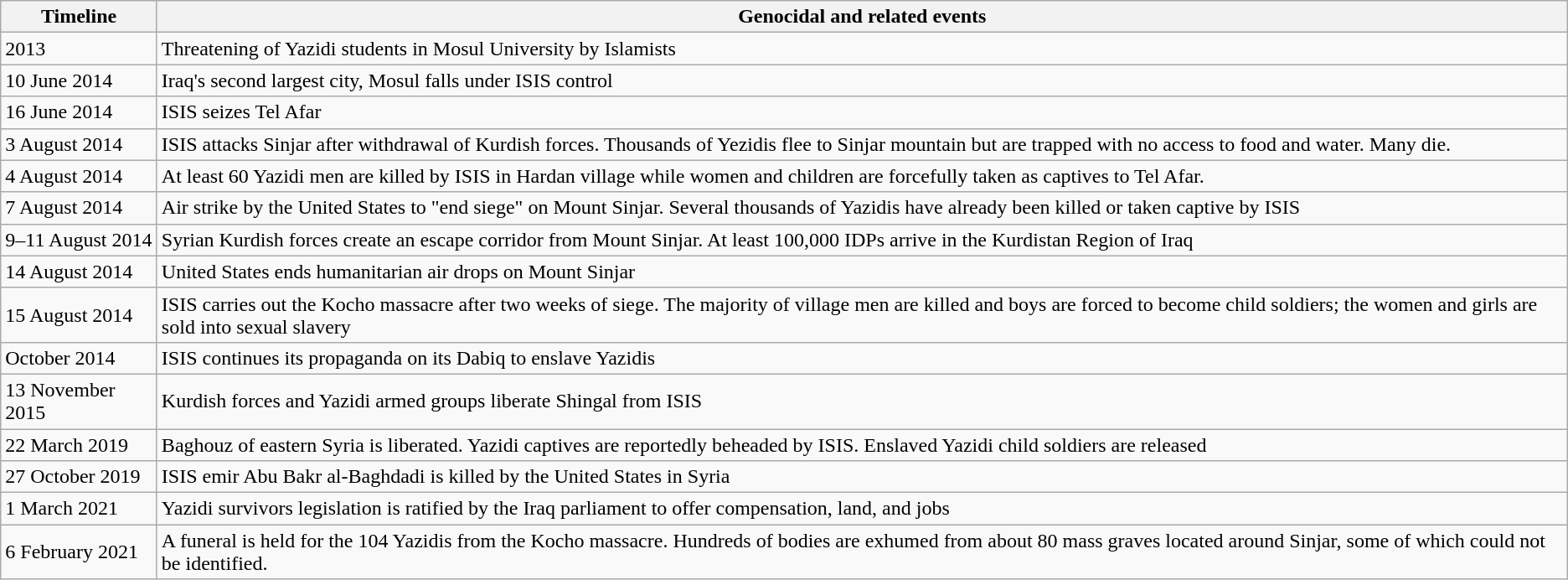<table class= "wikitable">
<tr>
<th>Timeline</th>
<th>Genocidal and related events</th>
</tr>
<tr>
<td>2013</td>
<td>Threatening of Yazidi students in Mosul University by Islamists</td>
</tr>
<tr>
<td>10 June 2014</td>
<td>Iraq's second largest city, Mosul falls under ISIS control</td>
</tr>
<tr>
<td>16 June 2014</td>
<td>ISIS seizes Tel Afar</td>
</tr>
<tr>
<td>3 August 2014</td>
<td>ISIS attacks Sinjar after withdrawal of Kurdish forces. Thousands of Yezidis flee to Sinjar mountain but are trapped with no access to food and water. Many die.</td>
</tr>
<tr>
<td>4 August 2014</td>
<td>At least 60 Yazidi men are killed by ISIS in Hardan village while women and children are forcefully taken as captives to Tel Afar.</td>
</tr>
<tr>
<td>7 August 2014</td>
<td>Air strike by the United States to "end siege" on Mount Sinjar. Several thousands of Yazidis have already been killed or taken captive by ISIS</td>
</tr>
<tr>
<td>9–11 August 2014</td>
<td>Syrian Kurdish forces create an escape corridor from Mount Sinjar. At least 100,000 IDPs arrive in the Kurdistan Region of Iraq</td>
</tr>
<tr>
<td>14 August 2014</td>
<td>United States ends humanitarian air drops on Mount Sinjar</td>
</tr>
<tr>
<td>15 August 2014</td>
<td>ISIS carries out the Kocho massacre after two weeks of siege. The majority of village men are killed and boys are forced to become child soldiers; the women and girls are sold into sexual slavery</td>
</tr>
<tr>
<td>October 2014</td>
<td>ISIS continues its propaganda on its Dabiq to enslave Yazidis</td>
</tr>
<tr>
<td>13 November 2015</td>
<td>Kurdish forces and Yazidi armed groups liberate Shingal from ISIS</td>
</tr>
<tr>
<td>22 March 2019</td>
<td>Baghouz of eastern Syria is liberated. Yazidi captives are reportedly beheaded by ISIS. Enslaved Yazidi child soldiers are released</td>
</tr>
<tr>
<td>27 October 2019</td>
<td>ISIS emir Abu Bakr al-Baghdadi is killed by the United States in Syria</td>
</tr>
<tr>
<td>1 March 2021</td>
<td>Yazidi survivors legislation is ratified by the Iraq parliament to offer compensation, land, and jobs</td>
</tr>
<tr>
<td>6 February 2021</td>
<td>A funeral is held for the 104 Yazidis from the Kocho massacre. Hundreds of bodies are exhumed from about 80 mass graves located around Sinjar, some of which could not be identified.</td>
</tr>
</table>
